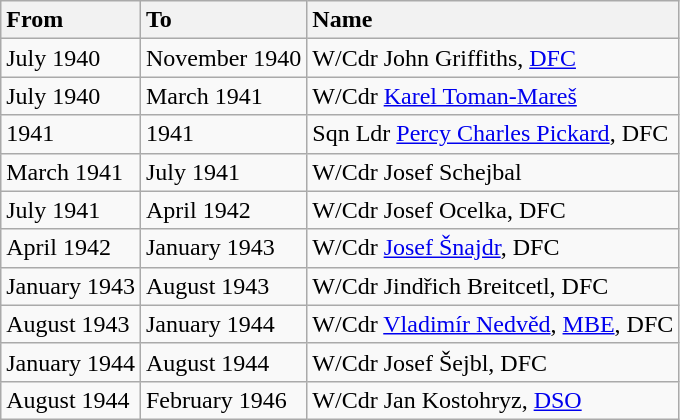<table class="wikitable">
<tr>
<th style="text-align: left;">From</th>
<th style="text-align: left;">To</th>
<th style="text-align: left;">Name</th>
</tr>
<tr>
<td>July 1940</td>
<td>November 1940</td>
<td>W/Cdr John Griffiths, <a href='#'>DFC</a></td>
</tr>
<tr>
<td>July 1940</td>
<td>March 1941</td>
<td>W/Cdr <a href='#'>Karel Toman-Mareš</a></td>
</tr>
<tr>
<td>1941</td>
<td>1941</td>
<td>Sqn Ldr <a href='#'>Percy Charles Pickard</a>, DFC</td>
</tr>
<tr>
<td>March 1941</td>
<td>July 1941</td>
<td>W/Cdr Josef Schejbal</td>
</tr>
<tr>
<td>July 1941</td>
<td>April 1942</td>
<td>W/Cdr Josef Ocelka, DFC</td>
</tr>
<tr>
<td>April 1942</td>
<td>January 1943</td>
<td>W/Cdr <a href='#'>Josef Šnajdr</a>, DFC</td>
</tr>
<tr>
<td>January 1943</td>
<td>August 1943</td>
<td>W/Cdr Jindřich Breitcetl, DFC</td>
</tr>
<tr>
<td>August 1943</td>
<td>January 1944</td>
<td>W/Cdr <a href='#'>Vladimír Nedvěd</a>, <a href='#'>MBE</a>, DFC</td>
</tr>
<tr>
<td>January 1944</td>
<td>August 1944</td>
<td>W/Cdr Josef Šejbl, DFC</td>
</tr>
<tr>
<td>August 1944</td>
<td>February 1946</td>
<td>W/Cdr Jan Kostohryz, <a href='#'>DSO</a></td>
</tr>
</table>
